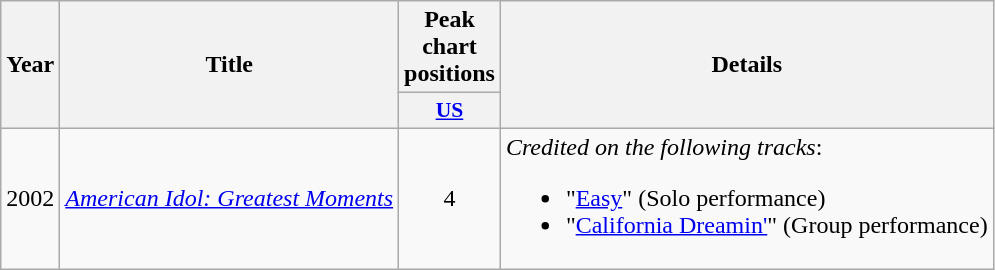<table class="wikitable plainrowheaders" style="text-align:center;">
<tr>
<th scope="col" rowspan="2">Year</th>
<th scope="col" rowspan="2">Title</th>
<th scope="col" rowspan="1">Peak chart positions</th>
<th scope="col" rowspan="2">Details</th>
</tr>
<tr>
<th scope="col" style="width:3em;font-size:90%;"><a href='#'>US</a></th>
</tr>
<tr>
<td>2002</td>
<td><em><a href='#'>American Idol: Greatest Moments</a></em></td>
<td>4</td>
<td align="left"><em>Credited on the following tracks</em>:<br><ul><li>"<a href='#'>Easy</a>" (Solo performance)</li><li>"<a href='#'>California Dreamin'</a>" (Group performance)</li></ul></td>
</tr>
</table>
